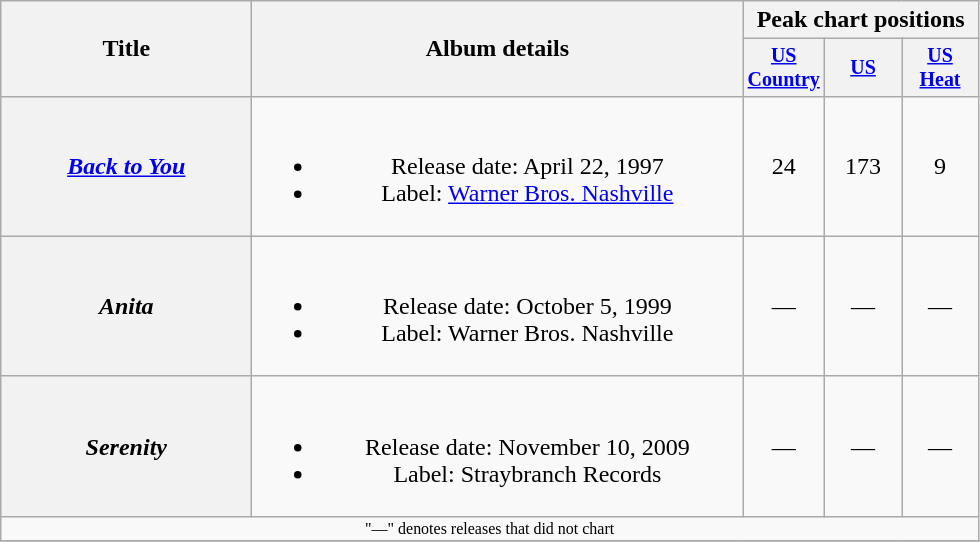<table class="wikitable plainrowheaders" style="text-align:center;">
<tr>
<th rowspan="2" style="width:10em;">Title</th>
<th rowspan="2" style="width:20em;">Album details</th>
<th colspan="3">Peak chart positions</th>
</tr>
<tr style="font-size:smaller;">
<th width="45"><a href='#'>US Country</a><br></th>
<th width="45"><a href='#'>US</a><br></th>
<th width="45"><a href='#'>US<br>Heat</a><br></th>
</tr>
<tr>
<th scope="row"><em><a href='#'>Back to You</a></em></th>
<td><br><ul><li>Release date: April 22, 1997</li><li>Label: <a href='#'>Warner Bros. Nashville</a></li></ul></td>
<td>24</td>
<td>173</td>
<td>9</td>
</tr>
<tr>
<th scope="row"><em>Anita</em></th>
<td><br><ul><li>Release date: October 5, 1999</li><li>Label: Warner Bros. Nashville</li></ul></td>
<td>—</td>
<td>—</td>
<td>—</td>
</tr>
<tr>
<th scope="row"><em>Serenity</em></th>
<td><br><ul><li>Release date: November 10, 2009</li><li>Label: Straybranch Records</li></ul></td>
<td>—</td>
<td>—</td>
<td>—</td>
</tr>
<tr>
<td colspan="5" style="font-size:8pt">"—" denotes releases that did not chart</td>
</tr>
<tr>
</tr>
</table>
